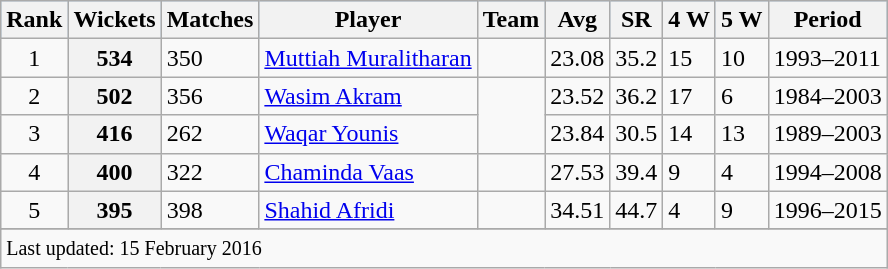<table class="wikitable plainrowheaders sortable">
<tr style="background:#9cf;">
<th>Rank</th>
<th>Wickets</th>
<th>Matches</th>
<th>Player</th>
<th>Team</th>
<th>Avg</th>
<th>SR</th>
<th>4 W</th>
<th>5 W</th>
<th>Period</th>
</tr>
<tr>
<td align=center>1</td>
<th>534</th>
<td>350</td>
<td><a href='#'>Muttiah Muralitharan</a></td>
<td></td>
<td>23.08</td>
<td>35.2</td>
<td>15</td>
<td>10</td>
<td>1993–2011</td>
</tr>
<tr>
<td align=center>2</td>
<th>502</th>
<td>356</td>
<td><a href='#'>Wasim Akram</a></td>
<td rowspan=2></td>
<td>23.52</td>
<td>36.2</td>
<td>17</td>
<td>6</td>
<td>1984–2003</td>
</tr>
<tr>
<td align=center>3</td>
<th>416</th>
<td>262</td>
<td><a href='#'>Waqar Younis</a></td>
<td>23.84</td>
<td>30.5</td>
<td>14</td>
<td>13</td>
<td>1989–2003</td>
</tr>
<tr>
<td align=center>4</td>
<th>400</th>
<td>322</td>
<td><a href='#'>Chaminda Vaas</a></td>
<td></td>
<td>27.53</td>
<td>39.4</td>
<td>9</td>
<td>4</td>
<td>1994–2008</td>
</tr>
<tr>
<td align=center>5</td>
<th>395</th>
<td>398</td>
<td><a href='#'>Shahid Afridi</a></td>
<td></td>
<td>34.51</td>
<td>44.7</td>
<td>4</td>
<td>9</td>
<td>1996–2015</td>
</tr>
<tr>
</tr>
<tr class=sortbottom>
<td colspan="10"><small>Last updated: 15 February 2016</small></td>
</tr>
</table>
